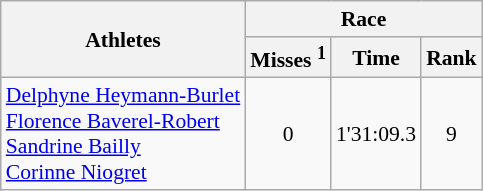<table class="wikitable" border="1" style="font-size:90%">
<tr>
<th rowspan=2>Athletes</th>
<th colspan=3>Race</th>
</tr>
<tr>
<th>Misses <sup>1</sup></th>
<th>Time</th>
<th>Rank</th>
</tr>
<tr>
<td><a href='#'>Delphyne Heymann-Burlet</a><br><a href='#'>Florence Baverel-Robert</a><br><a href='#'>Sandrine Bailly</a><br><a href='#'>Corinne Niogret</a></td>
<td align=center>0</td>
<td align=center>1'31:09.3</td>
<td align=center>9</td>
</tr>
</table>
